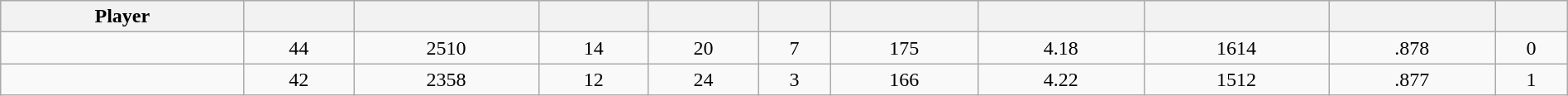<table class="wikitable sortable" style="width:100%;">
<tr style="text-align:center; background:#ddd;">
<th>Player</th>
<th></th>
<th></th>
<th></th>
<th></th>
<th></th>
<th></th>
<th></th>
<th></th>
<th></th>
<th></th>
</tr>
<tr align=center>
<td></td>
<td>44</td>
<td>2510</td>
<td>14</td>
<td>20</td>
<td>7</td>
<td>175</td>
<td>4.18</td>
<td>1614</td>
<td>.878</td>
<td>0</td>
</tr>
<tr align=center>
<td></td>
<td>42</td>
<td>2358</td>
<td>12</td>
<td>24</td>
<td>3</td>
<td>166</td>
<td>4.22</td>
<td>1512</td>
<td>.877</td>
<td>1</td>
</tr>
</table>
